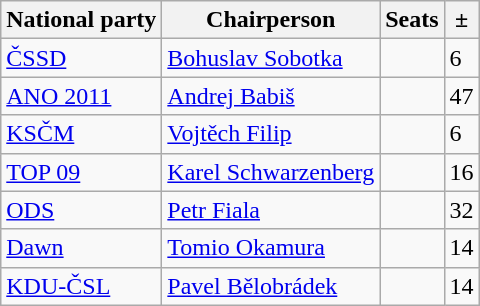<table class="wikitable">
<tr>
<th>National party</th>
<th>Chairperson</th>
<th>Seats</th>
<th>±</th>
</tr>
<tr>
<td><a href='#'>ČSSD</a></td>
<td><a href='#'>Bohuslav Sobotka</a></td>
<td></td>
<td> 6</td>
</tr>
<tr>
<td><a href='#'>ANO 2011</a></td>
<td><a href='#'>Andrej Babiš</a></td>
<td></td>
<td> 47</td>
</tr>
<tr>
<td><a href='#'>KSČM</a></td>
<td><a href='#'>Vojtěch Filip</a></td>
<td></td>
<td> 6</td>
</tr>
<tr>
<td><a href='#'>TOP 09</a></td>
<td><a href='#'>Karel Schwarzenberg</a></td>
<td></td>
<td> 16</td>
</tr>
<tr>
<td><a href='#'>ODS</a></td>
<td><a href='#'>Petr Fiala</a></td>
<td></td>
<td> 32</td>
</tr>
<tr>
<td><a href='#'>Dawn</a></td>
<td><a href='#'>Tomio Okamura</a></td>
<td></td>
<td> 14</td>
</tr>
<tr>
<td><a href='#'>KDU-ČSL</a></td>
<td><a href='#'>Pavel Bělobrádek</a></td>
<td></td>
<td> 14</td>
</tr>
</table>
